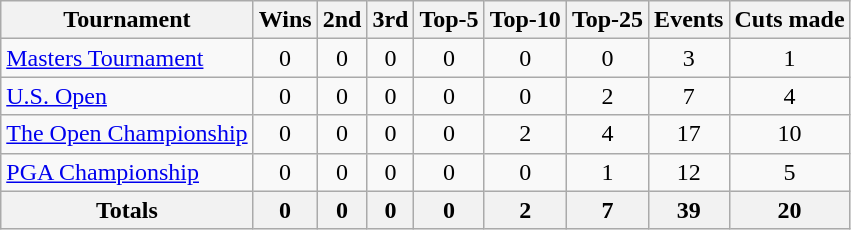<table class=wikitable style=text-align:center>
<tr>
<th>Tournament</th>
<th>Wins</th>
<th>2nd</th>
<th>3rd</th>
<th>Top-5</th>
<th>Top-10</th>
<th>Top-25</th>
<th>Events</th>
<th>Cuts made</th>
</tr>
<tr>
<td align=left><a href='#'>Masters Tournament</a></td>
<td>0</td>
<td>0</td>
<td>0</td>
<td>0</td>
<td>0</td>
<td>0</td>
<td>3</td>
<td>1</td>
</tr>
<tr>
<td align=left><a href='#'>U.S. Open</a></td>
<td>0</td>
<td>0</td>
<td>0</td>
<td>0</td>
<td>0</td>
<td>2</td>
<td>7</td>
<td>4</td>
</tr>
<tr>
<td align=left><a href='#'>The Open Championship</a></td>
<td>0</td>
<td>0</td>
<td>0</td>
<td>0</td>
<td>2</td>
<td>4</td>
<td>17</td>
<td>10</td>
</tr>
<tr>
<td align=left><a href='#'>PGA Championship</a></td>
<td>0</td>
<td>0</td>
<td>0</td>
<td>0</td>
<td>0</td>
<td>1</td>
<td>12</td>
<td>5</td>
</tr>
<tr>
<th>Totals</th>
<th>0</th>
<th>0</th>
<th>0</th>
<th>0</th>
<th>2</th>
<th>7</th>
<th>39</th>
<th>20</th>
</tr>
</table>
